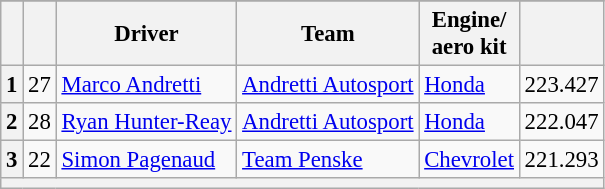<table class="wikitable" style="font-size:95%;">
<tr>
</tr>
<tr>
<th></th>
<th></th>
<th>Driver</th>
<th>Team</th>
<th>Engine/<br>aero kit</th>
<th></th>
</tr>
<tr>
<th>1</th>
<td style="text-align:center;">27</td>
<td> <a href='#'>Marco Andretti</a></td>
<td><a href='#'>Andretti Autosport</a></td>
<td><a href='#'>Honda</a></td>
<td align=center>223.427</td>
</tr>
<tr>
<th>2</th>
<td style="text-align:center;">28</td>
<td> <a href='#'>Ryan Hunter-Reay</a></td>
<td><a href='#'>Andretti Autosport</a></td>
<td><a href='#'>Honda</a></td>
<td>222.047</td>
</tr>
<tr>
<th>3</th>
<td style="text-align:center;">22</td>
<td> <a href='#'>Simon Pagenaud</a></td>
<td><a href='#'>Team Penske</a></td>
<td><a href='#'>Chevrolet</a></td>
<td>221.293</td>
</tr>
<tr>
<th colspan=6></th>
</tr>
</table>
